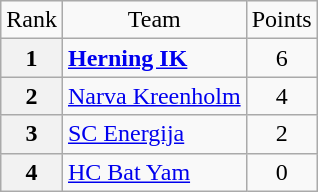<table class="wikitable" style="text-align: center;">
<tr>
<td>Rank</td>
<td>Team</td>
<td>Points</td>
</tr>
<tr>
<th>1</th>
<td style="text-align: left;"> <strong><a href='#'>Herning IK</a></strong></td>
<td>6</td>
</tr>
<tr>
<th>2</th>
<td style="text-align: left;"> <a href='#'>Narva Kreenholm</a></td>
<td>4</td>
</tr>
<tr>
<th>3</th>
<td style="text-align: left;"> <a href='#'>SC Energija</a></td>
<td>2</td>
</tr>
<tr>
<th>4</th>
<td style="text-align: left;"> <a href='#'>HC Bat Yam</a></td>
<td>0</td>
</tr>
</table>
